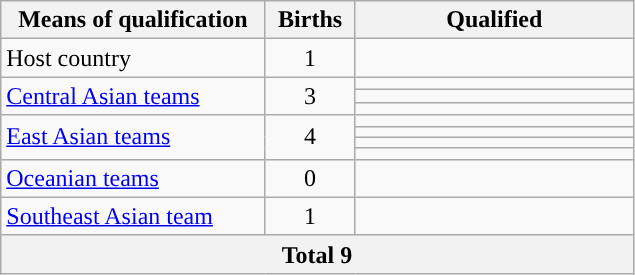<table class="wikitable">
<tr>
<th style="margin:0; width:38%;">Means of qualification</th>
<th style="margin:0; width:13%;">Births</th>
<th style="margin:0; width:40%;">Qualified</th>
</tr>
<tr>
<td>Host country</td>
<td align=center>1</td>
<td></td>
</tr>
<tr>
<td rowspan=3><a href='#'>Central Asian teams</a></td>
<td rowspan=3 align=center>3</td>
<td></td>
</tr>
<tr>
<td></td>
</tr>
<tr>
<td></td>
</tr>
<tr>
<td rowspan=4><a href='#'>East Asian teams</a></td>
<td rowspan=4 align=center>4</td>
<td></td>
</tr>
<tr>
<td></td>
</tr>
<tr>
<td></td>
</tr>
<tr>
<td></td>
</tr>
<tr>
<td rowspan=1><a href='#'>Oceanian teams</a></td>
<td rowspan=1 align=center>0</td>
<td></td>
</tr>
<tr>
<td rowspan=1><a href='#'>Southeast Asian team</a></td>
<td rowspan=1 align=center>1</td>
<td></td>
</tr>
<tr>
<th colspan=4>Total 9</th>
</tr>
</table>
